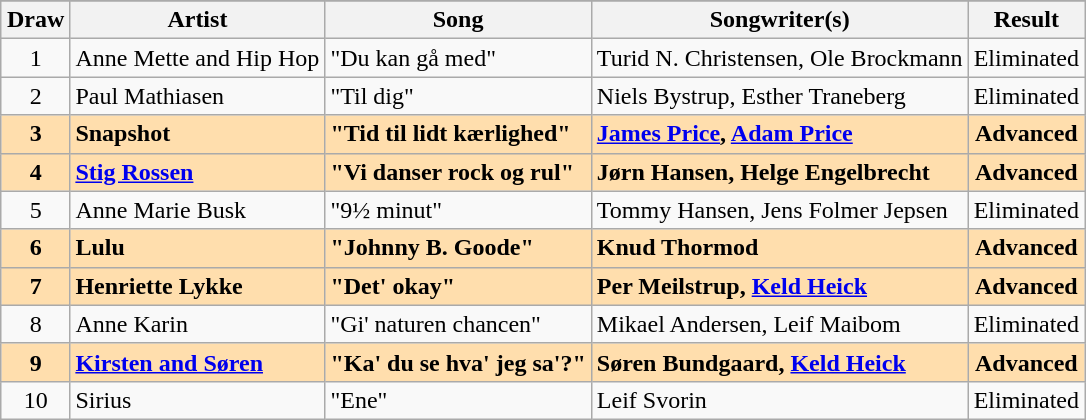<table class="sortable wikitable" style="margin: 1em auto 1em auto; text-align:center">
<tr>
</tr>
<tr>
<th>Draw</th>
<th>Artist</th>
<th>Song</th>
<th>Songwriter(s)</th>
<th>Result</th>
</tr>
<tr>
<td>1</td>
<td style="text-align:left;">Anne Mette and Hip Hop</td>
<td style="text-align:left;">"Du kan gå med"</td>
<td style="text-align:left;">Turid N. Christensen, Ole Brockmann</td>
<td>Eliminated</td>
</tr>
<tr>
<td>2</td>
<td style="text-align:left;">Paul Mathiasen</td>
<td style="text-align:left;">"Til dig"</td>
<td style="text-align:left;">Niels Bystrup, Esther Traneberg</td>
<td>Eliminated</td>
</tr>
<tr style="font-weight:bold; background:navajowhite;">
<td>3</td>
<td style="text-align:left;">Snapshot</td>
<td style="text-align:left;">"Tid til lidt kærlighed"</td>
<td style="text-align:left;"><a href='#'>James Price</a>, <a href='#'>Adam Price</a></td>
<td>Advanced</td>
</tr>
<tr style="font-weight:bold; background:navajowhite;">
<td>4</td>
<td style="text-align:left;"><a href='#'>Stig Rossen</a></td>
<td style="text-align:left;">"Vi danser rock og rul"</td>
<td style="text-align:left;">Jørn Hansen, Helge Engelbrecht</td>
<td>Advanced</td>
</tr>
<tr>
<td>5</td>
<td style="text-align:left;">Anne Marie Busk</td>
<td style="text-align:left;">"9½ minut"</td>
<td style="text-align:left;">Tommy Hansen, Jens Folmer Jepsen</td>
<td>Eliminated</td>
</tr>
<tr style="font-weight:bold; background:navajowhite;">
<td>6</td>
<td style="text-align:left;">Lulu</td>
<td style="text-align:left;">"Johnny B. Goode"</td>
<td style="text-align:left;">Knud Thormod</td>
<td>Advanced</td>
</tr>
<tr style="font-weight:bold; background:navajowhite;">
<td>7</td>
<td style="text-align:left;">Henriette Lykke</td>
<td style="text-align:left;">"Det' okay"</td>
<td style="text-align:left;">Per Meilstrup, <a href='#'>Keld Heick</a></td>
<td>Advanced</td>
</tr>
<tr>
<td>8</td>
<td style="text-align:left;">Anne Karin</td>
<td style="text-align:left;">"Gi' naturen chancen"</td>
<td style="text-align:left;">Mikael Andersen, Leif Maibom</td>
<td>Eliminated</td>
</tr>
<tr style="font-weight:bold; background:navajowhite;">
<td>9</td>
<td style="text-align:left;"><a href='#'>Kirsten and Søren</a></td>
<td style="text-align:left;">"Ka' du se hva' jeg sa'?"</td>
<td style="text-align:left;">Søren Bundgaard, <a href='#'>Keld Heick</a></td>
<td>Advanced</td>
</tr>
<tr>
<td>10</td>
<td style="text-align:left;">Sirius</td>
<td style="text-align:left;">"Ene"</td>
<td style="text-align:left;">Leif Svorin</td>
<td>Eliminated</td>
</tr>
</table>
